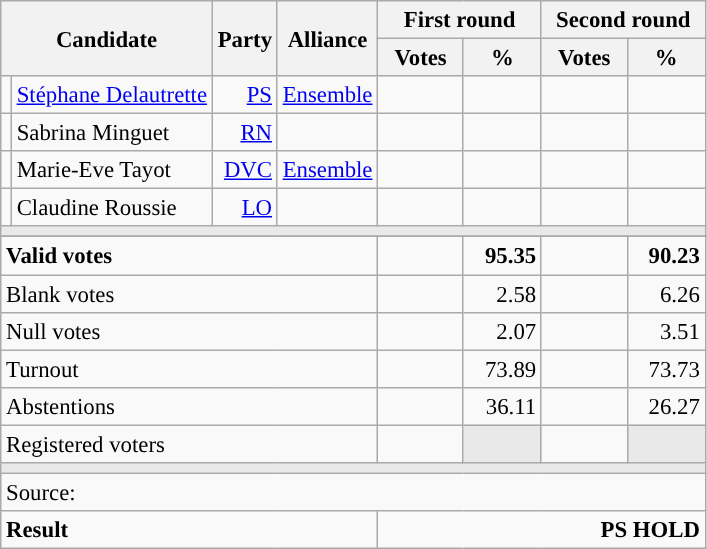<table class="wikitable" style="text-align:right;font-size:95%;">
<tr>
<th colspan="2" rowspan="2">Candidate</th>
<th colspan="1" rowspan="2">Party</th>
<th colspan="1" rowspan="2">Alliance</th>
<th colspan="2">First round</th>
<th colspan="2">Second round</th>
</tr>
<tr>
<th style="width:50px;">Votes</th>
<th style="width:45px;">%</th>
<th style="width:50px;">Votes</th>
<th style="width:45px;">%</th>
</tr>
<tr>
<td style="color:inherit;background:"></td>
<td style="text-align:left;"><a href='#'>Stéphane Delautrette</a></td>
<td><a href='#'>PS</a></td>
<td><a href='#'>Ensemble</a></td>
<td></td>
<td></td>
<td><strong></strong></td>
<td><strong></strong></td>
</tr>
<tr>
<td style="color:inherit;background:"></td>
<td style="text-align:left;">Sabrina Minguet</td>
<td><a href='#'>RN</a></td>
<td></td>
<td></td>
<td></td>
<td></td>
<td></td>
</tr>
<tr>
<td style="color:inherit;background:"></td>
<td style="text-align:left;">Marie-Eve Tayot</td>
<td><a href='#'>DVC</a></td>
<td><a href='#'>Ensemble</a></td>
<td></td>
<td></td>
<td></td>
<td></td>
</tr>
<tr>
<td style="color:inherit;background:"></td>
<td style="text-align:left;">Claudine Roussie</td>
<td><a href='#'>LO</a></td>
<td></td>
<td></td>
<td></td>
<td></td>
<td></td>
</tr>
<tr>
<td colspan="8" style="background:#E9E9E9;"></td>
</tr>
<tr>
</tr>
<tr style="font-weight:bold;">
<td colspan="4" style="text-align:left;">Valid votes</td>
<td></td>
<td>95.35</td>
<td></td>
<td>90.23</td>
</tr>
<tr>
<td colspan="4" style="text-align:left;">Blank votes</td>
<td></td>
<td>2.58</td>
<td></td>
<td>6.26</td>
</tr>
<tr>
<td colspan="4" style="text-align:left;">Null votes</td>
<td></td>
<td>2.07</td>
<td></td>
<td>3.51</td>
</tr>
<tr>
<td colspan="4" style="text-align:left;">Turnout</td>
<td></td>
<td>73.89</td>
<td></td>
<td>73.73</td>
</tr>
<tr>
<td colspan="4" style="text-align:left;">Abstentions</td>
<td></td>
<td>36.11</td>
<td></td>
<td>26.27</td>
</tr>
<tr>
<td colspan="4" style="text-align:left;">Registered voters</td>
<td></td>
<td style="background:#E9E9E9;"></td>
<td></td>
<td style="background:#E9E9E9;"></td>
</tr>
<tr>
<td colspan="8" style="background:#E9E9E9;"></td>
</tr>
<tr>
<td colspan="8" style="text-align:left;">Source: </td>
</tr>
<tr style="font-weight:bold">
<td colspan="4" style="text-align:left;">Result</td>
<td colspan="4" style="background-color:">PS HOLD</td>
</tr>
</table>
